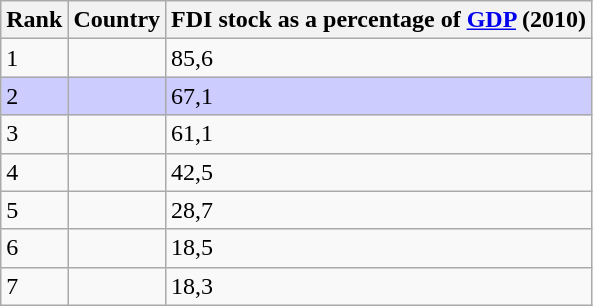<table class="wikitable sortable" style="margin-left:100px;margin-right:auto">
<tr>
<th style="width:2em;">Rank</th>
<th>Country</th>
<th>FDI stock as a percentage of <a href='#'>GDP</a> (2010)</th>
</tr>
<tr>
<td>1</td>
<td></td>
<td>85,6</td>
</tr>
<tr style="background:#ccf;">
<td>2</td>
<td></td>
<td>67,1</td>
</tr>
<tr>
<td>3</td>
<td></td>
<td>61,1</td>
</tr>
<tr>
<td>4</td>
<td></td>
<td>42,5</td>
</tr>
<tr>
<td>5</td>
<td></td>
<td>28,7</td>
</tr>
<tr>
<td>6</td>
<td></td>
<td>18,5</td>
</tr>
<tr>
<td>7</td>
<td></td>
<td>18,3</td>
</tr>
</table>
